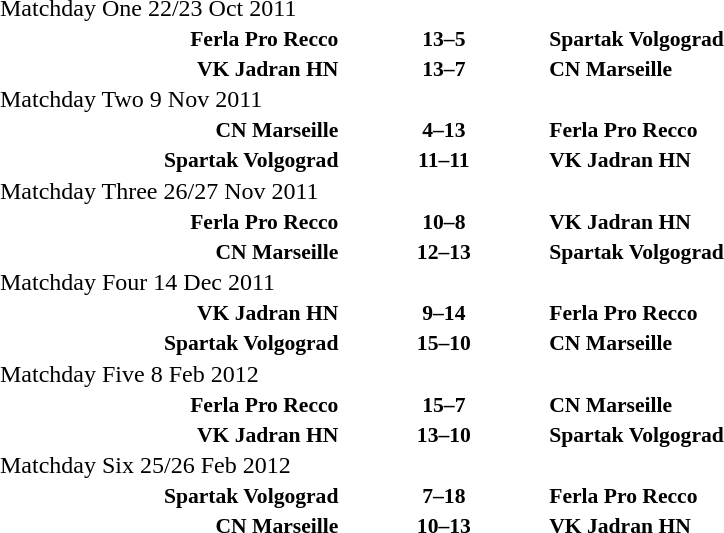<table cellspacing=1>
<tr>
<th width=20%></th>
<th width=12%></th>
<th width=20%></th>
</tr>
<tr>
<td colspan=3>Matchday One 22/23 Oct 2011</td>
</tr>
<tr style=font-size:90%>
<td align=right><strong>Ferla Pro Recco</strong></td>
<td align=center><strong>13–5</strong></td>
<td><strong>Spartak Volgograd</strong></td>
</tr>
<tr style=font-size:90%>
<td align=right><strong>VK Jadran HN</strong></td>
<td align=center><strong>13–7</strong></td>
<td><strong>CN Marseille</strong></td>
</tr>
<tr>
<td colspan=3>Matchday Two 9 Nov 2011</td>
</tr>
<tr style=font-size:90%>
<td align=right><strong>CN Marseille</strong></td>
<td align=center><strong>4–13</strong></td>
<td><strong>Ferla Pro Recco</strong></td>
</tr>
<tr style=font-size:90%>
<td align=right><strong>Spartak Volgograd</strong></td>
<td align=center><strong>11–11</strong></td>
<td><strong>VK Jadran HN</strong></td>
</tr>
<tr>
<td colspan=3>Matchday Three 26/27 Nov 2011</td>
</tr>
<tr style=font-size:90%>
<td align=right><strong>Ferla Pro Recco</strong></td>
<td align=center><strong>10–8</strong></td>
<td><strong>VK Jadran HN</strong></td>
</tr>
<tr style=font-size:90%>
<td align=right><strong>CN Marseille</strong></td>
<td align=center><strong>12–13</strong></td>
<td><strong>Spartak Volgograd</strong></td>
</tr>
<tr>
<td colspan=3>Matchday Four 14 Dec 2011</td>
</tr>
<tr style=font-size:90%>
<td align=right><strong>VK Jadran HN</strong></td>
<td align=center><strong>9–14</strong></td>
<td><strong>Ferla Pro Recco</strong></td>
</tr>
<tr style=font-size:90%>
<td align=right><strong>Spartak Volgograd</strong></td>
<td align=center><strong>15–10</strong></td>
<td><strong>CN Marseille</strong></td>
</tr>
<tr>
<td colspan=3>Matchday Five 8 Feb 2012</td>
</tr>
<tr style=font-size:90%>
<td align=right><strong>Ferla Pro Recco</strong></td>
<td align=center><strong>15–7</strong></td>
<td><strong>CN Marseille</strong></td>
</tr>
<tr style=font-size:90%>
<td align=right><strong>VK Jadran HN</strong></td>
<td align=center><strong>13–10</strong></td>
<td><strong>Spartak Volgograd</strong></td>
</tr>
<tr>
<td colspan=3>Matchday Six 25/26 Feb 2012</td>
</tr>
<tr style=font-size:90%>
<td align=right><strong>Spartak Volgograd</strong></td>
<td align=center><strong>7–18</strong></td>
<td><strong>Ferla Pro Recco</strong></td>
</tr>
<tr style=font-size:90%>
<td align=right><strong>CN Marseille</strong></td>
<td align=center><strong>10–13</strong></td>
<td><strong>VK Jadran HN</strong></td>
</tr>
</table>
